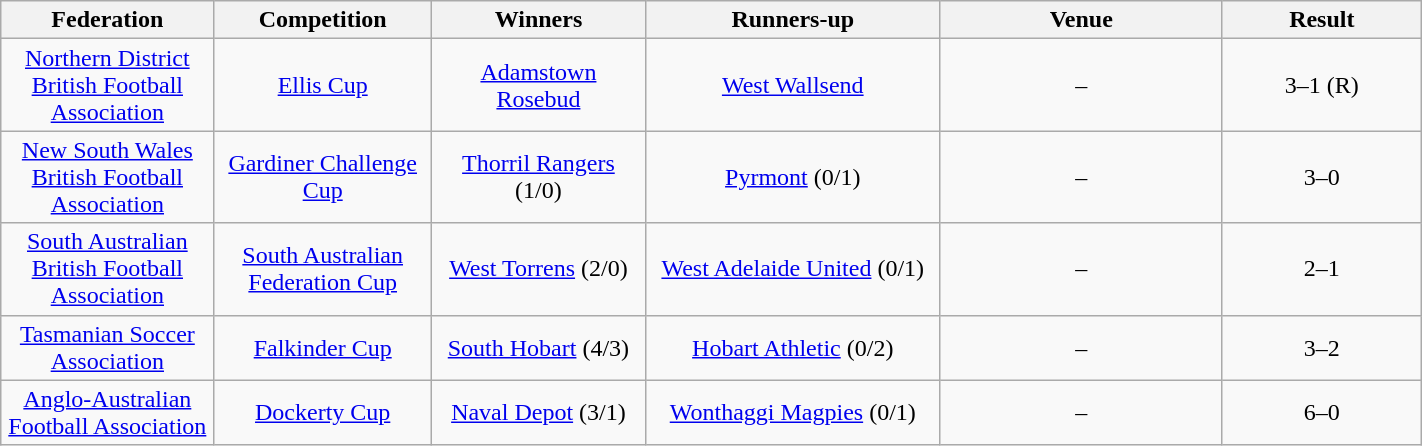<table class="wikitable" width="75%">
<tr>
<th style="width:10em">Federation</th>
<th style="width:10em">Competition</th>
<th style="width:10em">Winners</th>
<th style="width:15em">Runners-up</th>
<th style="width:15em">Venue</th>
<th style="width:10em">Result</th>
</tr>
<tr>
<td align="center"><a href='#'>Northern District British Football Association</a></td>
<td align="center"><a href='#'>Ellis Cup</a></td>
<td align="center"><a href='#'>Adamstown Rosebud</a></td>
<td align="center"><a href='#'>West Wallsend</a></td>
<td align="center">–</td>
<td align="center">3–1 (R)</td>
</tr>
<tr>
<td align="center"><a href='#'>New South Wales British Football Association</a></td>
<td align="center"><a href='#'>Gardiner Challenge Cup</a></td>
<td align="center"><a href='#'>Thorril Rangers</a> (1/0)</td>
<td align="center"><a href='#'>Pyrmont</a> (0/1)</td>
<td align="center">–</td>
<td align="center">3–0</td>
</tr>
<tr>
<td align="center"><a href='#'>South Australian British Football Association</a></td>
<td align="center"><a href='#'>South Australian Federation Cup</a></td>
<td align="center"><a href='#'>West Torrens</a> (2/0)</td>
<td align="center"><a href='#'>West Adelaide United</a> (0/1)</td>
<td align="center">–</td>
<td align="center">2–1</td>
</tr>
<tr>
<td align="center"><a href='#'>Tasmanian Soccer Association</a></td>
<td align="center"><a href='#'>Falkinder Cup</a></td>
<td align="center"><a href='#'>South Hobart</a> (4/3)</td>
<td align="center"><a href='#'>Hobart Athletic</a> (0/2)</td>
<td align="center">–</td>
<td align="center">3–2</td>
</tr>
<tr>
<td align="center"><a href='#'>Anglo-Australian Football Association</a></td>
<td align="center"><a href='#'>Dockerty Cup</a></td>
<td align="center"><a href='#'>Naval Depot</a> (3/1)</td>
<td align="center"><a href='#'>Wonthaggi Magpies</a> (0/1)</td>
<td align="center">–</td>
<td align="center">6–0</td>
</tr>
</table>
